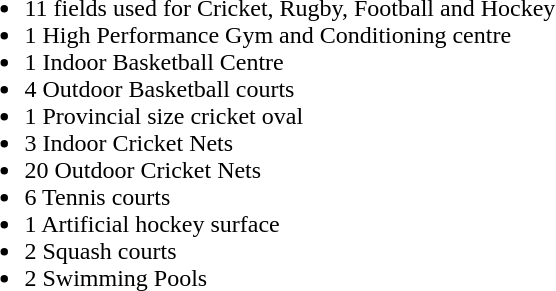<table>
<tr valign="top">
<td><br><ul><li>11 fields used for Cricket, Rugby, Football and Hockey</li><li>1 High Performance Gym and Conditioning centre</li><li>1 Indoor Basketball Centre</li><li>4 Outdoor Basketball courts</li><li>1 Provincial size cricket oval</li><li>3 Indoor Cricket Nets</li><li>20 Outdoor Cricket Nets</li><li>6 Tennis courts</li><li>1 Artificial hockey surface</li><li>2 Squash courts</li><li>2 Swimming Pools</li></ul></td>
</tr>
</table>
